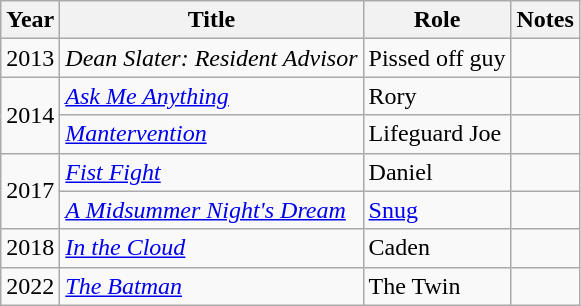<table class="wikitable">
<tr>
<th>Year</th>
<th>Title</th>
<th>Role</th>
<th>Notes</th>
</tr>
<tr>
<td>2013</td>
<td><em>Dean Slater: Resident Advisor</em></td>
<td>Pissed off guy</td>
<td></td>
</tr>
<tr>
<td rowspan="2">2014</td>
<td><em><a href='#'>Ask Me Anything</a></em></td>
<td>Rory</td>
<td></td>
</tr>
<tr>
<td><em><a href='#'>Mantervention</a></em></td>
<td>Lifeguard Joe</td>
<td></td>
</tr>
<tr>
<td rowspan="2">2017</td>
<td><em><a href='#'>Fist Fight</a></em></td>
<td>Daniel</td>
<td></td>
</tr>
<tr>
<td><em><a href='#'>A Midsummer Night's Dream</a></em></td>
<td><a href='#'>Snug</a></td>
<td></td>
</tr>
<tr>
<td>2018</td>
<td><em><a href='#'>In the Cloud</a></em></td>
<td>Caden</td>
<td></td>
</tr>
<tr>
<td>2022</td>
<td><em><a href='#'>The Batman</a></em></td>
<td>The Twin</td>
<td></td>
</tr>
</table>
